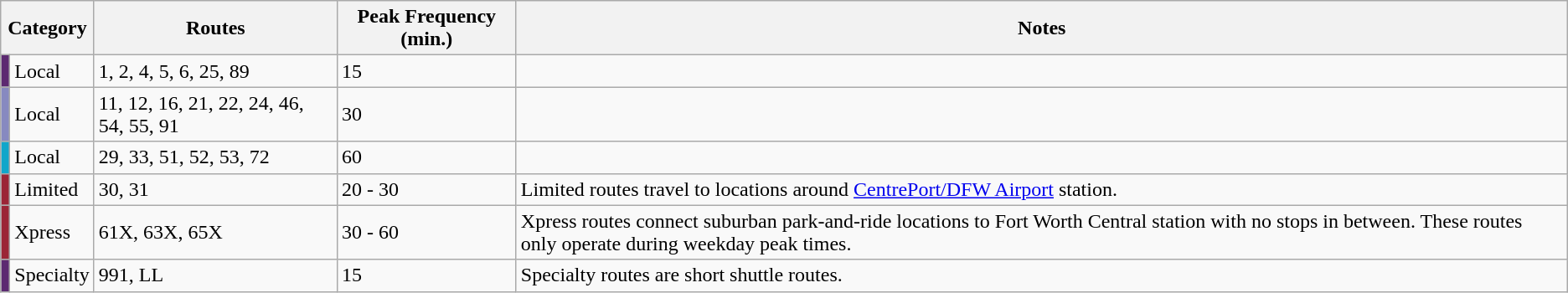<table class="wikitable">
<tr>
<th colspan="2">Category</th>
<th>Routes</th>
<th>Peak Frequency (min.)</th>
<th>Notes</th>
</tr>
<tr>
<td style="background:#5c2a71;"></td>
<td>Local</td>
<td>1, 2, 4, 5, 6, 25, 89</td>
<td>15</td>
<td></td>
</tr>
<tr>
<td style="background:#8789c0;"></td>
<td>Local</td>
<td>11, 12, 16, 21, 22, 24, 46, 54, 55, 91</td>
<td>30</td>
<td></td>
</tr>
<tr>
<td style="background:#11a6ca;"></td>
<td>Local</td>
<td>29, 33, 51, 52, 53, 72</td>
<td>60</td>
<td></td>
</tr>
<tr>
<td style="background:#9b2536;"></td>
<td>Limited</td>
<td>30, 31</td>
<td>20 - 30</td>
<td>Limited routes travel to locations around <a href='#'>CentrePort/DFW Airport</a> station.</td>
</tr>
<tr>
<td style="background:#9b2536;"></td>
<td>Xpress</td>
<td>61X, 63X, 65X</td>
<td>30 - 60</td>
<td>Xpress routes connect suburban park-and-ride locations to Fort Worth Central station with no stops in between. These routes only operate during weekday peak times.</td>
</tr>
<tr>
<td style="background:#5c2a71;"></td>
<td>Specialty</td>
<td>991, LL</td>
<td>15</td>
<td>Specialty routes are short shuttle routes.</td>
</tr>
</table>
